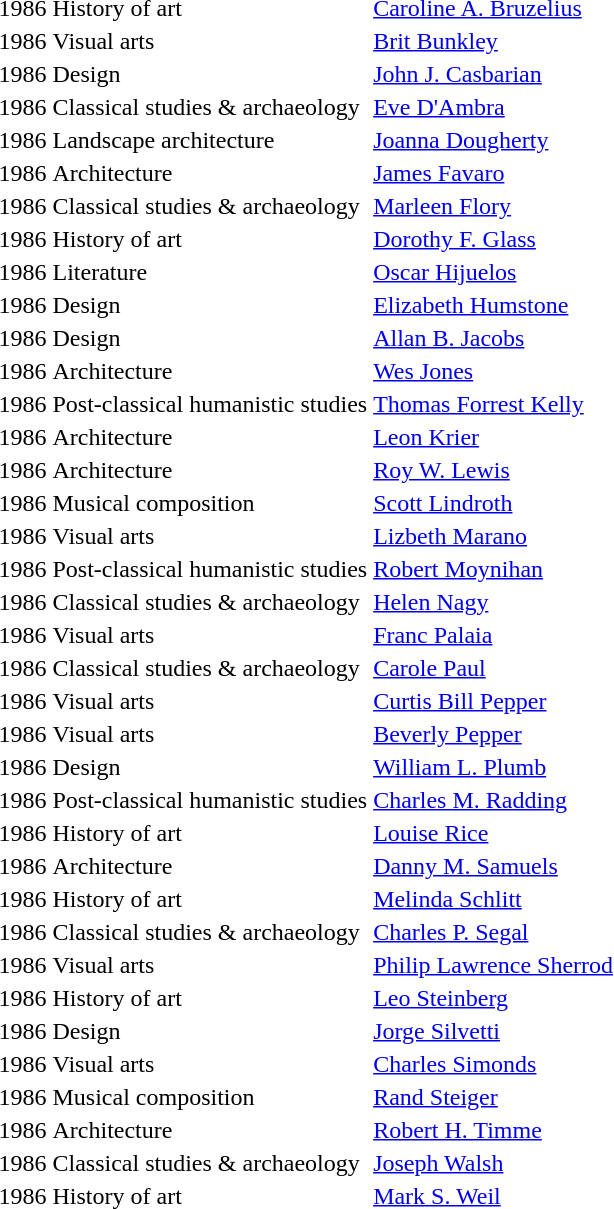<table>
<tr>
<td>1986</td>
<td>History of art</td>
<td><a href='#'>Caroline A. Bruzelius</a></td>
</tr>
<tr>
<td>1986</td>
<td>Visual arts</td>
<td><a href='#'>Brit Bunkley</a></td>
</tr>
<tr>
<td>1986</td>
<td>Design</td>
<td><a href='#'>John J. Casbarian</a></td>
</tr>
<tr>
<td>1986</td>
<td>Classical studies & archaeology</td>
<td><a href='#'>Eve D'Ambra</a></td>
</tr>
<tr>
<td>1986</td>
<td>Landscape architecture</td>
<td><a href='#'>Joanna Dougherty</a></td>
</tr>
<tr>
<td>1986</td>
<td>Architecture</td>
<td><a href='#'>James Favaro</a></td>
</tr>
<tr>
<td>1986</td>
<td>Classical studies & archaeology</td>
<td><a href='#'>Marleen Flory</a></td>
</tr>
<tr>
<td>1986</td>
<td>History of art</td>
<td><a href='#'>Dorothy F. Glass</a></td>
</tr>
<tr>
<td>1986</td>
<td>Literature</td>
<td><a href='#'>Oscar Hijuelos</a></td>
</tr>
<tr>
<td>1986</td>
<td>Design</td>
<td><a href='#'>Elizabeth Humstone</a></td>
</tr>
<tr>
<td>1986</td>
<td>Design</td>
<td><a href='#'>Allan B. Jacobs</a></td>
</tr>
<tr>
<td>1986</td>
<td>Architecture</td>
<td><a href='#'>Wes Jones</a></td>
</tr>
<tr>
<td>1986</td>
<td>Post-classical humanistic studies</td>
<td><a href='#'>Thomas Forrest Kelly</a></td>
</tr>
<tr>
<td>1986</td>
<td>Architecture</td>
<td><a href='#'>Leon Krier</a></td>
</tr>
<tr>
<td>1986</td>
<td>Architecture</td>
<td><a href='#'>Roy W. Lewis</a></td>
</tr>
<tr>
<td>1986</td>
<td>Musical composition</td>
<td><a href='#'>Scott Lindroth</a></td>
</tr>
<tr>
<td>1986</td>
<td>Visual arts</td>
<td><a href='#'>Lizbeth Marano</a></td>
</tr>
<tr>
<td>1986</td>
<td>Post-classical humanistic studies</td>
<td><a href='#'>Robert Moynihan</a></td>
</tr>
<tr>
<td>1986</td>
<td>Classical studies & archaeology</td>
<td><a href='#'>Helen Nagy</a></td>
</tr>
<tr>
<td>1986</td>
<td>Visual arts</td>
<td><a href='#'>Franc Palaia</a></td>
</tr>
<tr>
<td>1986</td>
<td>Classical studies & archaeology</td>
<td><a href='#'>Carole Paul</a></td>
</tr>
<tr>
<td>1986</td>
<td>Visual arts</td>
<td><a href='#'>Curtis Bill Pepper</a></td>
</tr>
<tr>
<td>1986</td>
<td>Visual arts</td>
<td><a href='#'>Beverly Pepper</a></td>
</tr>
<tr>
<td>1986</td>
<td>Design</td>
<td><a href='#'>William L. Plumb</a></td>
</tr>
<tr>
<td>1986</td>
<td>Post-classical humanistic studies</td>
<td><a href='#'>Charles M. Radding</a></td>
</tr>
<tr>
<td>1986</td>
<td>History of art</td>
<td><a href='#'>Louise Rice</a></td>
</tr>
<tr>
<td>1986</td>
<td>Architecture</td>
<td><a href='#'>Danny M. Samuels</a></td>
</tr>
<tr>
<td>1986</td>
<td>History of art</td>
<td><a href='#'>Melinda Schlitt</a></td>
</tr>
<tr>
<td>1986</td>
<td>Classical studies & archaeology</td>
<td><a href='#'>Charles P. Segal</a></td>
</tr>
<tr>
<td>1986</td>
<td>Visual arts</td>
<td><a href='#'>Philip Lawrence Sherrod</a></td>
</tr>
<tr>
<td>1986</td>
<td>History of art</td>
<td><a href='#'>Leo Steinberg</a></td>
</tr>
<tr>
<td>1986</td>
<td>Design</td>
<td><a href='#'>Jorge Silvetti</a></td>
</tr>
<tr>
<td>1986</td>
<td>Visual arts</td>
<td><a href='#'>Charles Simonds</a></td>
</tr>
<tr>
<td>1986</td>
<td>Musical composition</td>
<td><a href='#'>Rand Steiger</a></td>
</tr>
<tr>
<td>1986</td>
<td>Architecture</td>
<td><a href='#'>Robert H. Timme</a></td>
</tr>
<tr>
<td>1986</td>
<td>Classical studies & archaeology</td>
<td><a href='#'>Joseph Walsh</a></td>
</tr>
<tr>
<td>1986</td>
<td>History of art</td>
<td><a href='#'>Mark S. Weil</a></td>
</tr>
</table>
